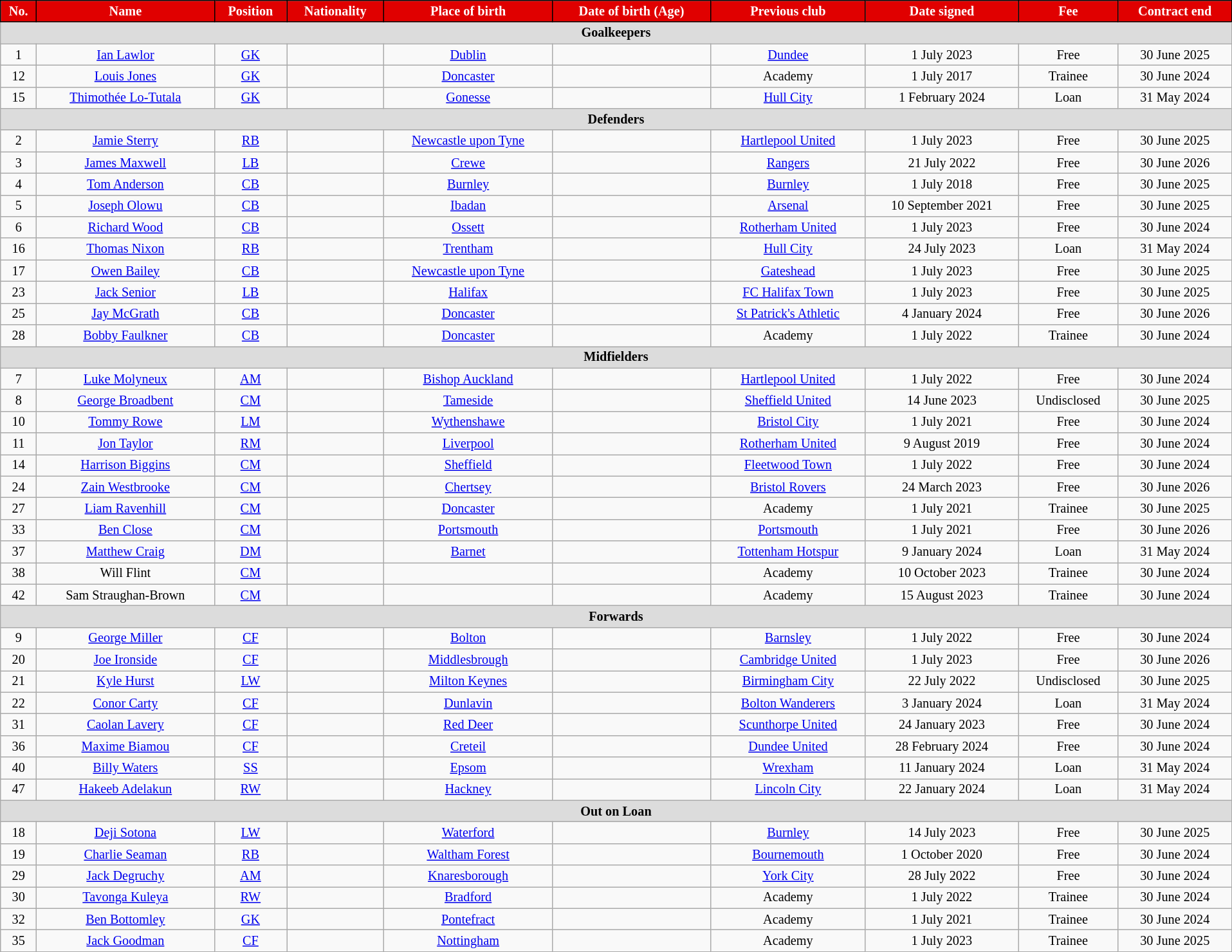<table class="wikitable" style="text-align:center; font-size:84.5%; width:101%;">
<tr>
<th style="background:#E00000;border:1px solid black;color:white; text-align:center;">No.</th>
<th style="background:#E00000;border:1px solid black;color:white; text-align:center;">Name</th>
<th style="background:#E00000;border:1px solid black;color:white; text-align:center;">Position</th>
<th style="background:#E00000;border:1px solid black;color:white; text-align:center;">Nationality</th>
<th style="background:#E00000;border:1px solid black;color:white; text-align:center;">Place of birth</th>
<th style="background:#E00000;border:1px solid black;color:white; text-align:center;">Date of birth (Age)</th>
<th style="background:#E00000;border:1px solid black;color:white; text-align:center;">Previous club</th>
<th style="background:#E00000;border:1px solid black;color:white; text-align:center;">Date signed</th>
<th style="background:#E00000;border:1px solid black;color:white; text-align:center;">Fee</th>
<th style="background:#E00000;border:1px solid black;color:white; text-align:center;">Contract end</th>
</tr>
<tr>
<th colspan="14" style="background:#dcdcdc; tepxt-align:center;">Goalkeepers</th>
</tr>
<tr>
<td>1</td>
<td><a href='#'>Ian Lawlor</a></td>
<td><a href='#'>GK</a></td>
<td></td>
<td><a href='#'>Dublin</a></td>
<td></td>
<td> <a href='#'>Dundee</a></td>
<td>1 July 2023</td>
<td>Free</td>
<td>30 June 2025</td>
</tr>
<tr>
<td>12</td>
<td><a href='#'>Louis Jones</a></td>
<td><a href='#'>GK</a></td>
<td></td>
<td><a href='#'>Doncaster</a></td>
<td></td>
<td>Academy</td>
<td>1 July 2017</td>
<td>Trainee</td>
<td>30 June 2024</td>
</tr>
<tr>
<td>15</td>
<td><a href='#'>Thimothée Lo-Tutala</a></td>
<td><a href='#'>GK</a></td>
<td></td>
<td><a href='#'>Gonesse</a></td>
<td></td>
<td><a href='#'>Hull City</a></td>
<td>1 February 2024</td>
<td>Loan</td>
<td>31 May 2024</td>
</tr>
<tr>
<th colspan="14" style="background:#dcdcdc; tepxt-align:center;">Defenders</th>
</tr>
<tr>
<td>2</td>
<td><a href='#'>Jamie Sterry</a></td>
<td><a href='#'>RB</a></td>
<td></td>
<td><a href='#'>Newcastle upon Tyne</a></td>
<td></td>
<td><a href='#'>Hartlepool United</a></td>
<td>1 July 2023</td>
<td>Free</td>
<td>30 June 2025</td>
</tr>
<tr>
<td>3</td>
<td><a href='#'>James Maxwell</a></td>
<td><a href='#'>LB</a></td>
<td></td>
<td> <a href='#'>Crewe</a></td>
<td></td>
<td> <a href='#'>Rangers</a></td>
<td>21 July 2022</td>
<td>Free</td>
<td>30 June 2026</td>
</tr>
<tr>
<td>4</td>
<td><a href='#'>Tom Anderson</a></td>
<td><a href='#'>CB</a></td>
<td></td>
<td><a href='#'>Burnley</a></td>
<td></td>
<td><a href='#'>Burnley</a></td>
<td>1 July 2018</td>
<td>Free</td>
<td>30 June 2025</td>
</tr>
<tr>
<td>5</td>
<td><a href='#'>Joseph Olowu</a></td>
<td><a href='#'>CB</a></td>
<td></td>
<td> <a href='#'>Ibadan</a></td>
<td></td>
<td><a href='#'>Arsenal</a></td>
<td>10 September 2021</td>
<td>Free</td>
<td>30 June 2025</td>
</tr>
<tr>
<td>6</td>
<td><a href='#'>Richard Wood</a></td>
<td><a href='#'>CB</a></td>
<td></td>
<td><a href='#'>Ossett</a></td>
<td></td>
<td><a href='#'>Rotherham United</a></td>
<td>1 July 2023</td>
<td>Free</td>
<td>30 June 2024</td>
</tr>
<tr>
<td>16</td>
<td><a href='#'>Thomas Nixon</a></td>
<td><a href='#'>RB</a></td>
<td></td>
<td><a href='#'>Trentham</a></td>
<td></td>
<td><a href='#'>Hull City</a></td>
<td>24 July 2023</td>
<td>Loan</td>
<td>31 May 2024</td>
</tr>
<tr>
<td>17</td>
<td><a href='#'>Owen Bailey</a></td>
<td><a href='#'>CB</a></td>
<td></td>
<td><a href='#'>Newcastle upon Tyne</a></td>
<td></td>
<td><a href='#'>Gateshead</a></td>
<td>1 July 2023</td>
<td>Free</td>
<td>30 June 2025</td>
</tr>
<tr>
<td>23</td>
<td><a href='#'>Jack Senior</a></td>
<td><a href='#'>LB</a></td>
<td></td>
<td><a href='#'>Halifax</a></td>
<td></td>
<td><a href='#'>FC Halifax Town</a></td>
<td>1 July 2023</td>
<td>Free</td>
<td>30 June 2025</td>
</tr>
<tr>
<td>25</td>
<td><a href='#'>Jay McGrath</a></td>
<td><a href='#'>CB</a></td>
<td></td>
<td> <a href='#'>Doncaster</a></td>
<td></td>
<td> <a href='#'>St Patrick's Athletic</a></td>
<td>4 January 2024</td>
<td>Free</td>
<td>30 June 2026</td>
</tr>
<tr>
<td>28</td>
<td><a href='#'>Bobby Faulkner</a></td>
<td><a href='#'>CB</a></td>
<td></td>
<td><a href='#'>Doncaster</a></td>
<td></td>
<td>Academy</td>
<td>1 July 2022</td>
<td>Trainee</td>
<td>30 June 2024</td>
</tr>
<tr>
<th colspan="14" style="background:#dcdcdc; tepxt-align:center;">Midfielders</th>
</tr>
<tr>
<td>7</td>
<td><a href='#'>Luke Molyneux</a></td>
<td><a href='#'>AM</a></td>
<td></td>
<td><a href='#'>Bishop Auckland</a></td>
<td></td>
<td><a href='#'>Hartlepool United</a></td>
<td>1 July 2022</td>
<td>Free</td>
<td>30 June 2024</td>
</tr>
<tr>
<td>8</td>
<td><a href='#'>George Broadbent</a></td>
<td><a href='#'>CM</a></td>
<td></td>
<td><a href='#'>Tameside</a></td>
<td></td>
<td><a href='#'>Sheffield United</a></td>
<td>14 June 2023</td>
<td>Undisclosed</td>
<td>30 June 2025</td>
</tr>
<tr>
<td>10</td>
<td><a href='#'>Tommy Rowe</a></td>
<td><a href='#'>LM</a></td>
<td></td>
<td><a href='#'>Wythenshawe</a></td>
<td></td>
<td><a href='#'>Bristol City</a></td>
<td>1 July 2021</td>
<td>Free</td>
<td>30 June 2024</td>
</tr>
<tr>
<td>11</td>
<td><a href='#'>Jon Taylor</a></td>
<td><a href='#'>RM</a></td>
<td></td>
<td><a href='#'>Liverpool</a></td>
<td></td>
<td><a href='#'>Rotherham United</a></td>
<td>9 August 2019</td>
<td>Free</td>
<td>30 June 2024</td>
</tr>
<tr>
<td>14</td>
<td><a href='#'>Harrison Biggins</a></td>
<td><a href='#'>CM</a></td>
<td></td>
<td><a href='#'>Sheffield</a></td>
<td></td>
<td><a href='#'>Fleetwood Town</a></td>
<td>1 July 2022</td>
<td>Free</td>
<td>30 June 2024</td>
</tr>
<tr>
<td>24</td>
<td><a href='#'>Zain Westbrooke</a></td>
<td><a href='#'>CM</a></td>
<td></td>
<td><a href='#'>Chertsey</a></td>
<td></td>
<td><a href='#'>Bristol Rovers</a></td>
<td>24 March 2023</td>
<td>Free</td>
<td>30 June 2026</td>
</tr>
<tr>
<td>27</td>
<td><a href='#'>Liam Ravenhill</a></td>
<td><a href='#'>CM</a></td>
<td></td>
<td><a href='#'>Doncaster</a></td>
<td></td>
<td>Academy</td>
<td>1 July 2021</td>
<td>Trainee</td>
<td>30 June 2025</td>
</tr>
<tr>
<td>33</td>
<td><a href='#'>Ben Close</a></td>
<td><a href='#'>CM</a></td>
<td></td>
<td><a href='#'>Portsmouth</a></td>
<td></td>
<td><a href='#'>Portsmouth</a></td>
<td>1 July 2021</td>
<td>Free</td>
<td>30 June 2026</td>
</tr>
<tr>
<td>37</td>
<td><a href='#'>Matthew Craig</a></td>
<td><a href='#'>DM</a></td>
<td></td>
<td> <a href='#'>Barnet</a></td>
<td></td>
<td><a href='#'>Tottenham Hotspur</a></td>
<td>9 January 2024</td>
<td>Loan</td>
<td>31 May 2024</td>
</tr>
<tr>
<td>38</td>
<td>Will Flint</td>
<td><a href='#'>CM</a></td>
<td></td>
<td></td>
<td></td>
<td>Academy</td>
<td>10 October 2023</td>
<td>Trainee</td>
<td>30 June 2024</td>
</tr>
<tr>
<td>42</td>
<td>Sam Straughan-Brown</td>
<td><a href='#'>CM</a></td>
<td></td>
<td></td>
<td></td>
<td>Academy</td>
<td>15 August 2023</td>
<td>Trainee</td>
<td>30 June 2024</td>
</tr>
<tr>
<th colspan="14" style="background:#dcdcdc; tepxt-align:center;">Forwards</th>
</tr>
<tr>
<td>9</td>
<td><a href='#'>George Miller</a></td>
<td><a href='#'>CF</a></td>
<td></td>
<td><a href='#'>Bolton</a></td>
<td></td>
<td><a href='#'>Barnsley</a></td>
<td>1 July 2022</td>
<td>Free</td>
<td>30 June 2024</td>
</tr>
<tr>
<td>20</td>
<td><a href='#'>Joe Ironside</a></td>
<td><a href='#'>CF</a></td>
<td></td>
<td><a href='#'>Middlesbrough</a></td>
<td></td>
<td><a href='#'>Cambridge United</a></td>
<td>1 July 2023</td>
<td>Free</td>
<td>30 June 2026</td>
</tr>
<tr>
<td>21</td>
<td><a href='#'>Kyle Hurst</a></td>
<td><a href='#'>LW</a></td>
<td></td>
<td><a href='#'>Milton Keynes</a></td>
<td></td>
<td><a href='#'>Birmingham City</a></td>
<td>22 July 2022</td>
<td>Undisclosed</td>
<td>30 June 2025</td>
</tr>
<tr>
<td>22</td>
<td><a href='#'>Conor Carty</a></td>
<td><a href='#'>CF</a></td>
<td></td>
<td><a href='#'>Dunlavin</a></td>
<td></td>
<td><a href='#'>Bolton Wanderers</a></td>
<td>3 January 2024</td>
<td>Loan</td>
<td>31 May 2024</td>
</tr>
<tr>
<td>31</td>
<td><a href='#'>Caolan Lavery</a></td>
<td><a href='#'>CF</a></td>
<td></td>
<td> <a href='#'>Red Deer</a></td>
<td></td>
<td><a href='#'>Scunthorpe United</a></td>
<td>24 January 2023</td>
<td>Free</td>
<td>30 June 2024</td>
</tr>
<tr>
<td>36</td>
<td><a href='#'>Maxime Biamou</a></td>
<td><a href='#'>CF</a></td>
<td></td>
<td><a href='#'>Creteil</a></td>
<td></td>
<td><a href='#'>Dundee United</a></td>
<td>28 February 2024</td>
<td>Free</td>
<td>30 June 2024</td>
</tr>
<tr>
<td>40</td>
<td><a href='#'>Billy Waters</a></td>
<td><a href='#'>SS</a></td>
<td></td>
<td><a href='#'>Epsom</a></td>
<td></td>
<td> <a href='#'>Wrexham</a></td>
<td>11 January 2024</td>
<td>Loan</td>
<td>31 May 2024</td>
</tr>
<tr>
<td>47</td>
<td><a href='#'>Hakeeb Adelakun</a></td>
<td><a href='#'>RW</a></td>
<td></td>
<td><a href='#'>Hackney</a></td>
<td></td>
<td><a href='#'>Lincoln City</a></td>
<td>22 January 2024</td>
<td>Loan</td>
<td>31 May 2024</td>
</tr>
<tr>
<th colspan="14" style="background:#dcdcdc; tepxt-align:center;">Out on Loan</th>
</tr>
<tr>
<td>18</td>
<td><a href='#'>Deji Sotona</a></td>
<td><a href='#'>LW</a></td>
<td></td>
<td><a href='#'>Waterford</a></td>
<td></td>
<td><a href='#'>Burnley</a></td>
<td>14 July 2023</td>
<td>Free</td>
<td>30 June 2025</td>
</tr>
<tr>
<td>19</td>
<td><a href='#'>Charlie Seaman</a></td>
<td><a href='#'>RB</a></td>
<td></td>
<td><a href='#'>Waltham Forest</a></td>
<td></td>
<td><a href='#'>Bournemouth</a></td>
<td>1 October 2020</td>
<td>Free</td>
<td>30 June 2024</td>
</tr>
<tr>
<td>29</td>
<td><a href='#'>Jack Degruchy</a></td>
<td><a href='#'>AM</a></td>
<td></td>
<td><a href='#'>Knaresborough</a></td>
<td></td>
<td><a href='#'>York City</a></td>
<td>28 July 2022</td>
<td>Free</td>
<td>30 June 2024</td>
</tr>
<tr>
<td>30</td>
<td><a href='#'>Tavonga Kuleya</a></td>
<td><a href='#'>RW</a></td>
<td></td>
<td><a href='#'>Bradford</a></td>
<td></td>
<td>Academy</td>
<td>1 July 2022</td>
<td>Trainee</td>
<td>30 June 2024</td>
</tr>
<tr>
<td>32</td>
<td><a href='#'>Ben Bottomley</a></td>
<td><a href='#'>GK</a></td>
<td></td>
<td><a href='#'>Pontefract</a></td>
<td></td>
<td>Academy</td>
<td>1 July 2021</td>
<td>Trainee</td>
<td>30 June 2024</td>
</tr>
<tr>
<td>35</td>
<td><a href='#'>Jack Goodman</a></td>
<td><a href='#'>CF</a></td>
<td></td>
<td><a href='#'>Nottingham</a></td>
<td></td>
<td>Academy</td>
<td>1 July 2023</td>
<td>Trainee</td>
<td>30 June 2025</td>
</tr>
</table>
